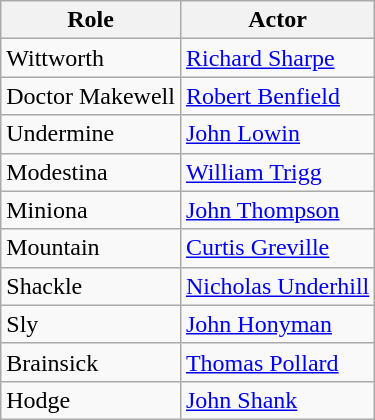<table class="wikitable">
<tr>
<th>Role</th>
<th>Actor</th>
</tr>
<tr>
<td>Wittworth</td>
<td><a href='#'>Richard Sharpe</a></td>
</tr>
<tr>
<td>Doctor Makewell</td>
<td><a href='#'>Robert Benfield</a></td>
</tr>
<tr>
<td>Undermine</td>
<td><a href='#'>John Lowin</a></td>
</tr>
<tr>
<td>Modestina</td>
<td><a href='#'>William Trigg</a></td>
</tr>
<tr>
<td>Miniona</td>
<td><a href='#'>John Thompson</a></td>
</tr>
<tr>
<td>Mountain</td>
<td><a href='#'>Curtis Greville</a></td>
</tr>
<tr>
<td>Shackle</td>
<td><a href='#'>Nicholas Underhill</a></td>
</tr>
<tr>
<td>Sly</td>
<td><a href='#'>John Honyman</a></td>
</tr>
<tr>
<td>Brainsick</td>
<td><a href='#'>Thomas Pollard</a></td>
</tr>
<tr>
<td>Hodge</td>
<td><a href='#'>John Shank</a></td>
</tr>
</table>
